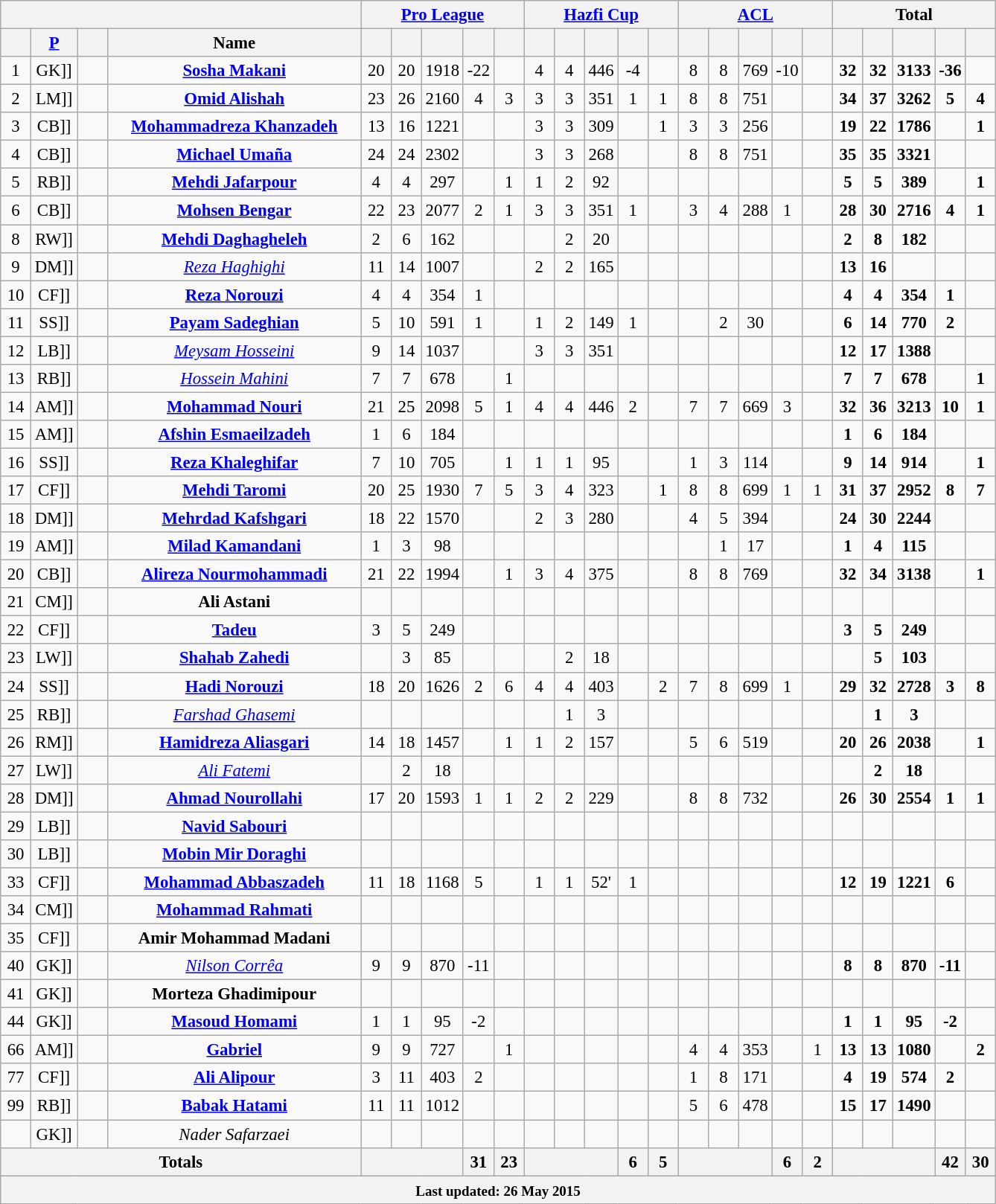<table class="wikitable sortable" style="text-align:center; font-size:95%;">
<tr>
<th colspan="4"></th>
<th colspan="5"><a href='#'>Pro League</a></th>
<th colspan="5"><a href='#'>Hazfi Cup</a></th>
<th colspan="5"><a href='#'>ACL</a></th>
<th colspan="5">Total</th>
</tr>
<tr>
<th width=20></th>
<th width=20><a href='#'>P</a></th>
<th width=20></th>
<th width=220>Name</th>
<th width=20></th>
<th width=20></th>
<th width=20></th>
<th width=20></th>
<th width=20></th>
<th width=20></th>
<th width=20></th>
<th width=20></th>
<th width=20></th>
<th width=20></th>
<th width=20></th>
<th width=20></th>
<th width=20></th>
<th width=20></th>
<th width=20></th>
<th width=20></th>
<th width=20></th>
<th width=20></th>
<th width=20></th>
<th width=20></th>
</tr>
<tr>
<td>1</td>
<td [[>GK]]</td>
<td></td>
<td><strong><a href='#'>Sosha Makani</a></strong></td>
<td>20</td>
<td>20</td>
<td>1918</td>
<td>-22</td>
<td></td>
<td>4</td>
<td>4</td>
<td>446</td>
<td>-4</td>
<td></td>
<td>8</td>
<td>8</td>
<td>769</td>
<td>-10</td>
<td></td>
<td><strong>32</strong></td>
<td><strong>32</strong></td>
<td><strong>3133</strong></td>
<td><strong>-36</strong></td>
<td></td>
</tr>
<tr>
<td>2</td>
<td [[>LM]]</td>
<td></td>
<td><strong><a href='#'>Omid Alishah</a></strong></td>
<td>23</td>
<td>26</td>
<td>2160</td>
<td>4</td>
<td>3</td>
<td>3</td>
<td>3</td>
<td>351</td>
<td>1</td>
<td>1</td>
<td>8</td>
<td>8</td>
<td>751</td>
<td></td>
<td></td>
<td><strong>34</strong></td>
<td><strong>37</strong></td>
<td><strong>3262</strong></td>
<td><strong>5</strong></td>
<td><strong>4</strong></td>
</tr>
<tr>
<td>3</td>
<td [[>CB]]</td>
<td></td>
<td><strong><a href='#'>Mohammadreza Khanzadeh</a></strong></td>
<td>13</td>
<td>16</td>
<td>1221</td>
<td></td>
<td></td>
<td>3</td>
<td>3</td>
<td>309</td>
<td></td>
<td>1</td>
<td>3</td>
<td>3</td>
<td>256</td>
<td></td>
<td></td>
<td><strong>19</strong></td>
<td><strong>22</strong></td>
<td><strong>1786</strong></td>
<td></td>
<td><strong>1</strong></td>
</tr>
<tr>
<td>4</td>
<td [[>CB]]</td>
<td></td>
<td><strong><a href='#'>Michael Umaña</a></strong></td>
<td>24</td>
<td>24</td>
<td>2302</td>
<td></td>
<td></td>
<td>3</td>
<td>3</td>
<td>268</td>
<td></td>
<td></td>
<td>8</td>
<td>8</td>
<td>751</td>
<td></td>
<td></td>
<td><strong>35</strong></td>
<td><strong>35</strong></td>
<td><strong>3321</strong></td>
<td></td>
<td></td>
</tr>
<tr>
<td>5</td>
<td [[>RB]]</td>
<td></td>
<td><strong><a href='#'>Mehdi Jafarpour</a></strong></td>
<td>4</td>
<td>4</td>
<td>297</td>
<td></td>
<td>1</td>
<td>1</td>
<td>2</td>
<td>92</td>
<td></td>
<td></td>
<td></td>
<td></td>
<td></td>
<td></td>
<td></td>
<td><strong>5</strong></td>
<td><strong>5</strong></td>
<td><strong>389</strong></td>
<td></td>
<td><strong>1</strong></td>
</tr>
<tr>
<td>6</td>
<td [[>CB]]</td>
<td></td>
<td><strong><a href='#'>Mohsen Bengar</a></strong></td>
<td>22</td>
<td>23</td>
<td>2077</td>
<td>2</td>
<td>1</td>
<td>3</td>
<td>3</td>
<td>351</td>
<td>1</td>
<td></td>
<td>3</td>
<td>4</td>
<td>288</td>
<td>1</td>
<td></td>
<td><strong>28</strong></td>
<td><strong>30</strong></td>
<td><strong>2716</strong></td>
<td><strong>4</strong></td>
<td><strong>1</strong></td>
</tr>
<tr>
<td>8</td>
<td [[>RW]]</td>
<td></td>
<td><strong><a href='#'>Mehdi Daghagheleh</a></strong></td>
<td>2</td>
<td>6</td>
<td>162</td>
<td></td>
<td></td>
<td></td>
<td>2</td>
<td>20</td>
<td></td>
<td></td>
<td></td>
<td></td>
<td></td>
<td></td>
<td></td>
<td><strong>2</strong></td>
<td><strong>8</strong></td>
<td><strong>182</strong></td>
<td></td>
<td></td>
</tr>
<tr>
<td>9</td>
<td [[>DM]]</td>
<td></td>
<td><em><a href='#'>Reza Haghighi</a></em></td>
<td>11</td>
<td>14</td>
<td>1007</td>
<td></td>
<td></td>
<td>2</td>
<td>2</td>
<td>165</td>
<td></td>
<td></td>
<td></td>
<td></td>
<td></td>
<td></td>
<td></td>
<td><strong>13</strong></td>
<td><strong>16</strong></td>
<td><strong></strong></td>
<td></td>
<td></td>
</tr>
<tr>
<td>10</td>
<td [[>CF]]</td>
<td></td>
<td><strong><a href='#'>Reza Norouzi</a></strong></td>
<td>4</td>
<td>4</td>
<td>354</td>
<td>1</td>
<td></td>
<td></td>
<td></td>
<td></td>
<td></td>
<td></td>
<td></td>
<td></td>
<td></td>
<td></td>
<td></td>
<td><strong>4</strong></td>
<td><strong>4</strong></td>
<td><strong>354</strong></td>
<td><strong>1</strong></td>
<td></td>
</tr>
<tr>
<td>11</td>
<td [[>SS]]</td>
<td></td>
<td><strong><a href='#'>Payam Sadeghian</a></strong></td>
<td>5</td>
<td>10</td>
<td>591</td>
<td>1</td>
<td></td>
<td>1</td>
<td>2</td>
<td>149</td>
<td>1</td>
<td></td>
<td></td>
<td>2</td>
<td>30</td>
<td></td>
<td></td>
<td><strong>6</strong></td>
<td><strong>14</strong></td>
<td><strong>770</strong></td>
<td><strong>2</strong></td>
<td></td>
</tr>
<tr>
<td>12</td>
<td [[>LB]]</td>
<td></td>
<td><em><a href='#'>Meysam Hosseini</a></em></td>
<td>9</td>
<td>14</td>
<td>1037</td>
<td></td>
<td></td>
<td>3</td>
<td>3</td>
<td>351</td>
<td></td>
<td></td>
<td></td>
<td></td>
<td></td>
<td></td>
<td></td>
<td><strong>12</strong></td>
<td><strong>17</strong></td>
<td><strong>1388</strong></td>
<td></td>
<td></td>
</tr>
<tr>
<td>13</td>
<td [[>RB]]</td>
<td></td>
<td><em><a href='#'>Hossein Mahini</a></em></td>
<td>7</td>
<td>7</td>
<td>678</td>
<td></td>
<td>1</td>
<td></td>
<td></td>
<td></td>
<td></td>
<td></td>
<td></td>
<td></td>
<td></td>
<td></td>
<td></td>
<td><strong>7</strong></td>
<td><strong>7</strong></td>
<td><strong>678</strong></td>
<td></td>
<td><strong>1</strong></td>
</tr>
<tr>
<td>14</td>
<td [[>AM]]</td>
<td></td>
<td><strong><a href='#'>Mohammad Nouri</a></strong></td>
<td>21</td>
<td>25</td>
<td>2098</td>
<td>5</td>
<td>1</td>
<td>4</td>
<td>4</td>
<td>446</td>
<td>2</td>
<td></td>
<td>7</td>
<td>7</td>
<td>669</td>
<td>3</td>
<td></td>
<td><strong>32</strong></td>
<td><strong>36</strong></td>
<td><strong>3213</strong></td>
<td><strong>10</strong></td>
<td><strong>1</strong></td>
</tr>
<tr>
<td>15</td>
<td [[>AM]]</td>
<td></td>
<td><strong><a href='#'>Afshin Esmaeilzadeh</a></strong></td>
<td>1</td>
<td>6</td>
<td>184</td>
<td></td>
<td></td>
<td></td>
<td></td>
<td></td>
<td></td>
<td></td>
<td></td>
<td></td>
<td></td>
<td></td>
<td></td>
<td><strong>1</strong></td>
<td><strong>6</strong></td>
<td><strong>184</strong></td>
<td></td>
<td></td>
</tr>
<tr>
<td>16</td>
<td [[>SS]]</td>
<td></td>
<td><strong><a href='#'>Reza Khaleghifar</a></strong></td>
<td>7</td>
<td>10</td>
<td>705</td>
<td></td>
<td>1</td>
<td>1</td>
<td>1</td>
<td>95</td>
<td></td>
<td></td>
<td>1</td>
<td>3</td>
<td>114</td>
<td></td>
<td></td>
<td><strong>9</strong></td>
<td><strong>14</strong></td>
<td><strong>914</strong></td>
<td></td>
<td><strong>1</strong></td>
</tr>
<tr>
<td>17</td>
<td [[>CF]]</td>
<td></td>
<td><strong><a href='#'>Mehdi Taromi</a></strong></td>
<td>20</td>
<td>25</td>
<td>1930</td>
<td>7</td>
<td>5</td>
<td>3</td>
<td>4</td>
<td>323</td>
<td></td>
<td>1</td>
<td>8</td>
<td>8</td>
<td>699</td>
<td>1</td>
<td>1</td>
<td><strong>31</strong></td>
<td><strong>37</strong></td>
<td><strong>2952</strong></td>
<td><strong>8</strong></td>
<td><strong>7</strong></td>
</tr>
<tr>
<td>18</td>
<td [[>DM]]</td>
<td></td>
<td><strong><a href='#'>Mehrdad Kafshgari</a></strong></td>
<td>18</td>
<td>22</td>
<td>1570</td>
<td></td>
<td></td>
<td>2</td>
<td>3</td>
<td>280</td>
<td></td>
<td></td>
<td>4</td>
<td>5</td>
<td>394</td>
<td></td>
<td></td>
<td><strong>24</strong></td>
<td><strong>30</strong></td>
<td><strong>2244</strong></td>
<td></td>
<td></td>
</tr>
<tr>
<td>19</td>
<td [[>AM]]</td>
<td></td>
<td><strong><a href='#'>Milad Kamandani</a></strong></td>
<td>1</td>
<td>3</td>
<td>98</td>
<td></td>
<td></td>
<td></td>
<td></td>
<td></td>
<td></td>
<td></td>
<td></td>
<td>1</td>
<td>17</td>
<td></td>
<td></td>
<td><strong>1</strong></td>
<td><strong>4</strong></td>
<td><strong>115</strong></td>
<td></td>
<td></td>
</tr>
<tr>
<td>20</td>
<td [[>CB]]</td>
<td></td>
<td><strong><a href='#'>Alireza Nourmohammadi</a></strong></td>
<td>21</td>
<td>22</td>
<td>1994</td>
<td></td>
<td>1</td>
<td>3</td>
<td>4</td>
<td>375</td>
<td></td>
<td></td>
<td>8</td>
<td>8</td>
<td>769</td>
<td></td>
<td></td>
<td><strong>32</strong></td>
<td><strong>34</strong></td>
<td><strong>3138</strong></td>
<td></td>
<td><strong>1</strong></td>
</tr>
<tr>
<td>21</td>
<td [[>CM]]</td>
<td></td>
<td><strong>Ali Astani</strong></td>
<td></td>
<td></td>
<td></td>
<td></td>
<td></td>
<td></td>
<td></td>
<td></td>
<td></td>
<td></td>
<td></td>
<td></td>
<td></td>
<td></td>
<td></td>
<td></td>
<td></td>
<td></td>
<td></td>
<td></td>
</tr>
<tr>
<td>22</td>
<td [[>CF]]</td>
<td></td>
<td><strong><a href='#'>Tadeu</a></strong></td>
<td>3</td>
<td>5</td>
<td>249</td>
<td></td>
<td></td>
<td></td>
<td></td>
<td></td>
<td></td>
<td></td>
<td></td>
<td></td>
<td></td>
<td></td>
<td></td>
<td><strong>3</strong></td>
<td><strong>5</strong></td>
<td><strong>249</strong></td>
<td></td>
<td></td>
</tr>
<tr>
<td>23</td>
<td [[>LW]]</td>
<td></td>
<td><strong><a href='#'>Shahab Zahedi</a></strong></td>
<td></td>
<td>3</td>
<td>85</td>
<td></td>
<td></td>
<td></td>
<td>2</td>
<td>18</td>
<td></td>
<td></td>
<td></td>
<td></td>
<td></td>
<td></td>
<td></td>
<td></td>
<td><strong>5</strong></td>
<td><strong>103</strong></td>
<td></td>
<td></td>
</tr>
<tr>
<td>24</td>
<td [[>SS]]</td>
<td></td>
<td><strong><a href='#'>Hadi Norouzi</a></strong></td>
<td>18</td>
<td>20</td>
<td>1626</td>
<td>2</td>
<td>6</td>
<td>4</td>
<td>4</td>
<td>403</td>
<td></td>
<td>2</td>
<td>7</td>
<td>8</td>
<td>699</td>
<td>1</td>
<td></td>
<td><strong>29</strong></td>
<td><strong>32</strong></td>
<td><strong>2728</strong></td>
<td><strong>3</strong></td>
<td><strong>8</strong></td>
</tr>
<tr>
<td>25</td>
<td [[>RB]]</td>
<td></td>
<td><em><a href='#'>Farshad Ghasemi</a></em></td>
<td></td>
<td></td>
<td></td>
<td></td>
<td></td>
<td></td>
<td>1</td>
<td>3</td>
<td></td>
<td></td>
<td></td>
<td></td>
<td></td>
<td></td>
<td></td>
<td></td>
<td><strong>1</strong></td>
<td><strong>3</strong></td>
<td></td>
<td></td>
</tr>
<tr>
<td>26</td>
<td [[>RM]]</td>
<td></td>
<td><strong><a href='#'>Hamidreza Aliasgari</a></strong></td>
<td>14</td>
<td>18</td>
<td>1457</td>
<td></td>
<td>1</td>
<td>1</td>
<td>2</td>
<td>157</td>
<td></td>
<td></td>
<td>5</td>
<td>6</td>
<td>519</td>
<td></td>
<td></td>
<td><strong>20</strong></td>
<td><strong>26</strong></td>
<td><strong>2038</strong></td>
<td></td>
<td><strong>1</strong></td>
</tr>
<tr>
<td>27</td>
<td [[>LW]]</td>
<td></td>
<td><em><a href='#'>Ali Fatemi</a></em></td>
<td></td>
<td>2</td>
<td>18</td>
<td></td>
<td></td>
<td></td>
<td></td>
<td></td>
<td></td>
<td></td>
<td></td>
<td></td>
<td></td>
<td></td>
<td></td>
<td></td>
<td><strong>2</strong></td>
<td><strong>18</strong></td>
<td></td>
<td></td>
</tr>
<tr>
<td>28</td>
<td [[>DM]]</td>
<td></td>
<td><strong><a href='#'>Ahmad Nourollahi</a></strong></td>
<td>17</td>
<td>20</td>
<td>1593</td>
<td>1</td>
<td>1</td>
<td>2</td>
<td>2</td>
<td>229</td>
<td></td>
<td></td>
<td>8</td>
<td>8</td>
<td>732</td>
<td></td>
<td></td>
<td><strong>26</strong></td>
<td><strong>30</strong></td>
<td><strong>2554</strong></td>
<td><strong>1</strong></td>
<td><strong>1</strong></td>
</tr>
<tr>
<td>29</td>
<td [[>LB]]</td>
<td></td>
<td><strong><a href='#'>Navid Sabouri</a></strong></td>
<td></td>
<td></td>
<td></td>
<td></td>
<td></td>
<td></td>
<td></td>
<td></td>
<td></td>
<td></td>
<td></td>
<td></td>
<td></td>
<td></td>
<td></td>
<td></td>
<td></td>
<td></td>
<td></td>
<td></td>
</tr>
<tr>
<td>30</td>
<td [[>LB]]</td>
<td></td>
<td><strong><a href='#'>Mobin Mir Doraghi</a></strong></td>
<td></td>
<td></td>
<td></td>
<td></td>
<td></td>
<td></td>
<td></td>
<td></td>
<td></td>
<td></td>
<td></td>
<td></td>
<td></td>
<td></td>
<td></td>
<td></td>
<td></td>
<td></td>
<td></td>
<td></td>
</tr>
<tr>
<td>33</td>
<td [[>CF]]</td>
<td></td>
<td><strong><a href='#'>Mohammad Abbaszadeh</a></strong></td>
<td>11</td>
<td>18</td>
<td>1168</td>
<td>5</td>
<td></td>
<td>1</td>
<td>1</td>
<td>52'</td>
<td>1</td>
<td></td>
<td></td>
<td></td>
<td></td>
<td></td>
<td></td>
<td><strong>12</strong></td>
<td><strong>19</strong></td>
<td><strong>1221</strong></td>
<td><strong>6</strong></td>
<td></td>
</tr>
<tr>
<td>34</td>
<td [[>CM]]</td>
<td></td>
<td><strong><a href='#'>Mohammad Rahmati</a></strong></td>
<td></td>
<td></td>
<td></td>
<td></td>
<td></td>
<td></td>
<td></td>
<td></td>
<td></td>
<td></td>
<td></td>
<td></td>
<td></td>
<td></td>
<td></td>
<td></td>
<td></td>
<td></td>
<td></td>
<td></td>
</tr>
<tr>
<td>35</td>
<td [[>CF]]</td>
<td></td>
<td><strong>Amir Mohammad Madani</strong></td>
<td></td>
<td></td>
<td></td>
<td></td>
<td></td>
<td></td>
<td></td>
<td></td>
<td></td>
<td></td>
<td></td>
<td></td>
<td></td>
<td></td>
<td></td>
<td></td>
<td></td>
<td></td>
<td></td>
<td></td>
</tr>
<tr>
<td>40</td>
<td [[>GK]]</td>
<td></td>
<td><em><a href='#'>Nilson Corrêa</a></em></td>
<td>9</td>
<td>9</td>
<td>870</td>
<td>-11</td>
<td></td>
<td></td>
<td></td>
<td></td>
<td></td>
<td></td>
<td></td>
<td></td>
<td></td>
<td></td>
<td></td>
<td><strong>8</strong></td>
<td><strong>8</strong></td>
<td><strong>870</strong></td>
<td><strong>-11</strong></td>
<td></td>
</tr>
<tr>
<td>41</td>
<td [[>GK]]</td>
<td></td>
<td><strong>Morteza Ghadimipour</strong></td>
<td></td>
<td></td>
<td></td>
<td></td>
<td></td>
<td></td>
<td></td>
<td></td>
<td></td>
<td></td>
<td></td>
<td></td>
<td></td>
<td></td>
<td></td>
<td></td>
<td></td>
<td></td>
<td></td>
<td></td>
</tr>
<tr>
<td>44</td>
<td [[>GK]]</td>
<td></td>
<td><strong><a href='#'>Masoud Homami</a></strong></td>
<td>1</td>
<td>1</td>
<td>95</td>
<td>-2</td>
<td></td>
<td></td>
<td></td>
<td></td>
<td></td>
<td></td>
<td></td>
<td></td>
<td></td>
<td></td>
<td></td>
<td><strong>1</strong></td>
<td><strong>1</strong></td>
<td><strong>95</strong></td>
<td><strong>-2</strong></td>
<td></td>
</tr>
<tr>
<td>66</td>
<td [[>AM]]</td>
<td></td>
<td><strong><a href='#'>Gabriel</a></strong></td>
<td>9</td>
<td>9</td>
<td>727</td>
<td></td>
<td>1</td>
<td></td>
<td></td>
<td></td>
<td></td>
<td></td>
<td>4</td>
<td>4</td>
<td>353</td>
<td></td>
<td>1</td>
<td><strong>13</strong></td>
<td><strong>13</strong></td>
<td><strong>1080</strong></td>
<td></td>
<td><strong>2</strong></td>
</tr>
<tr>
<td>77</td>
<td [[>CF]]</td>
<td></td>
<td><strong><a href='#'>Ali Alipour</a></strong></td>
<td>3</td>
<td>11</td>
<td>403</td>
<td>2</td>
<td></td>
<td></td>
<td></td>
<td></td>
<td></td>
<td></td>
<td>1</td>
<td>8</td>
<td>171</td>
<td></td>
<td></td>
<td><strong>4</strong></td>
<td><strong>19</strong></td>
<td><strong>574</strong></td>
<td><strong>2</strong></td>
<td></td>
</tr>
<tr>
<td>99</td>
<td [[>RB]]</td>
<td></td>
<td><strong><a href='#'>Babak Hatami</a></strong></td>
<td>11</td>
<td>11</td>
<td>1012</td>
<td></td>
<td></td>
<td></td>
<td></td>
<td></td>
<td></td>
<td></td>
<td>5</td>
<td>6</td>
<td>478</td>
<td></td>
<td></td>
<td><strong>15</strong></td>
<td><strong>17</strong></td>
<td><strong>1490</strong></td>
<td></td>
<td></td>
</tr>
<tr>
<td></td>
<td [[>GK]]</td>
<td></td>
<td><em>Nader Safarzaei</em></td>
<td></td>
<td></td>
<td></td>
<td></td>
<td></td>
<td></td>
<td></td>
<td></td>
<td></td>
<td></td>
<td></td>
<td></td>
<td></td>
<td></td>
<td></td>
<td></td>
<td></td>
<td></td>
<td></td>
<td></td>
</tr>
<tr>
<th colspan="4">Totals</th>
<th colspan="3"></th>
<th>31</th>
<th>23</th>
<th colspan="3"></th>
<th>6</th>
<th>5</th>
<th colspan="3"></th>
<th>6</th>
<th>2</th>
<th colspan="3"></th>
<th>42</th>
<th>30</th>
</tr>
<tr align="left" style="background:#DCDCDC">
<th colspan="24"><small>Last updated: 26 May 2015</small></th>
</tr>
</table>
